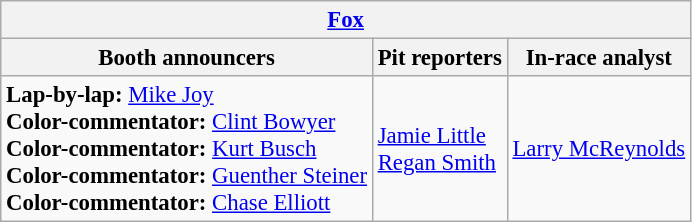<table class="wikitable" style="font-size: 95%">
<tr>
<th colspan="3"><a href='#'>Fox</a></th>
</tr>
<tr>
<th>Booth announcers</th>
<th>Pit reporters</th>
<th>In-race analyst</th>
</tr>
<tr>
<td><strong>Lap-by-lap:</strong> <a href='#'>Mike Joy</a><br><strong>Color-commentator:</strong> <a href='#'>Clint Bowyer</a><br><strong>Color-commentator:</strong> <a href='#'>Kurt Busch</a><br><strong>Color-commentator:</strong> <a href='#'>Guenther Steiner</a><br><strong>Color-commentator:</strong> <a href='#'>Chase Elliott</a></td>
<td><a href='#'>Jamie Little</a><br><a href='#'>Regan Smith</a></td>
<td><a href='#'>Larry McReynolds</a></td>
</tr>
</table>
